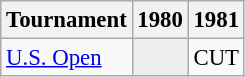<table class="wikitable" style="font-size:95%;text-align:center;">
<tr>
<th>Tournament</th>
<th>1980</th>
<th>1981</th>
</tr>
<tr>
<td align=left><a href='#'>U.S. Open</a></td>
<td style="background:#eeeeee;"></td>
<td>CUT</td>
</tr>
</table>
